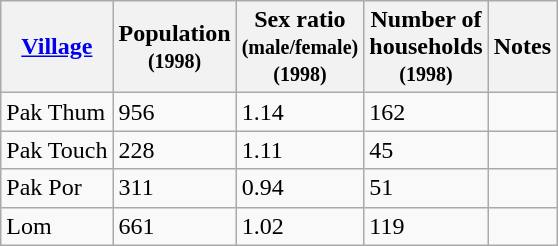<table class="wikitable">
<tr>
<th><a href='#'>Village</a></th>
<th>Population<br><small>(1998)</small></th>
<th>Sex ratio<br><small>(male/female)</small><br><small>(1998)</small></th>
<th>Number of<br>households<br><small>(1998)</small></th>
<th>Notes</th>
</tr>
<tr>
<td>Pak Thum</td>
<td>956</td>
<td>1.14</td>
<td>162</td>
<td></td>
</tr>
<tr>
<td>Pak Touch</td>
<td>228</td>
<td>1.11</td>
<td>45</td>
<td></td>
</tr>
<tr>
<td>Pak Por</td>
<td>311</td>
<td>0.94</td>
<td>51</td>
<td></td>
</tr>
<tr>
<td>Lom</td>
<td>661</td>
<td>1.02</td>
<td>119</td>
<td></td>
</tr>
</table>
